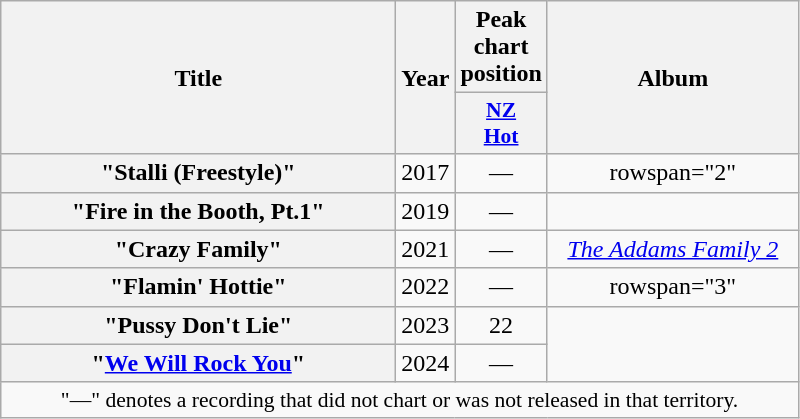<table class="wikitable plainrowheaders" style="text-align:center;">
<tr>
<th scope="col" rowspan="2" style="width:16em;">Title</th>
<th scope="col" rowspan="2">Year</th>
<th scope="col" colspan="1">Peak chart position</th>
<th scope="col" rowspan="2" style="width:10em">Album</th>
</tr>
<tr>
<th scope="col" style="width:2.5em;font-size:90%;"><a href='#'>NZ<br>Hot</a><br></th>
</tr>
<tr>
<th scope="row">"Stalli (Freestyle)"</th>
<td>2017</td>
<td>—</td>
<td>rowspan="2" </td>
</tr>
<tr>
<th scope="row">"Fire in the Booth, Pt.1"</th>
<td>2019</td>
<td>—</td>
</tr>
<tr>
<th scope="row">"Crazy Family"<br></th>
<td>2021</td>
<td>—</td>
<td><em><a href='#'>The Addams Family 2</a></em></td>
</tr>
<tr>
<th scope="row">"Flamin' Hottie"</th>
<td>2022</td>
<td>—</td>
<td>rowspan="3" </td>
</tr>
<tr>
<th scope="row">"Pussy Don't Lie"<br></th>
<td>2023</td>
<td>22</td>
</tr>
<tr>
<th scope="row">"<a href='#'>We Will Rock You</a>"<br></th>
<td>2024</td>
<td>—</td>
</tr>
<tr>
<td colspan="8" style="font-size:90%">"—" denotes a recording that did not chart or was not released in that territory.</td>
</tr>
</table>
